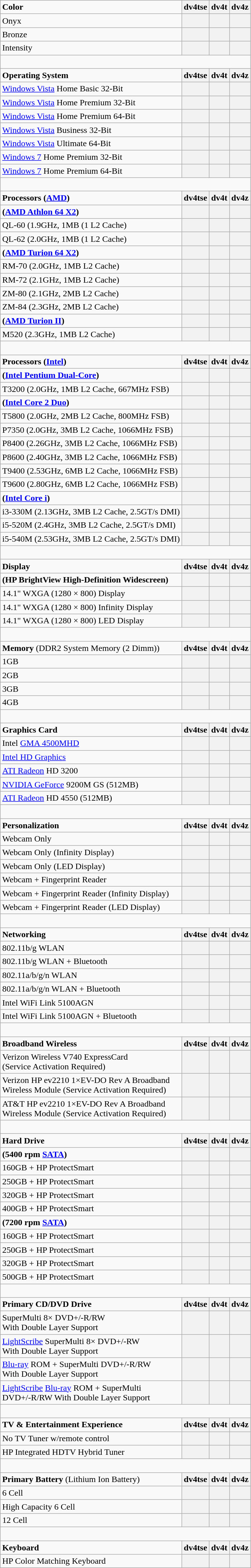<table class="wikitable">
<tr>
<td><strong>Color</strong></td>
<th>dv4tse</th>
<th>dv4t</th>
<th>dv4z</th>
</tr>
<tr>
<td>Onyx</td>
<th></th>
<th></th>
<th></th>
</tr>
<tr>
<td>Bronze</td>
<th></th>
<th></th>
<th></th>
</tr>
<tr>
<td>Intensity</td>
<th></th>
<th></th>
<th></th>
</tr>
<tr>
<td colspan=4> </td>
</tr>
<tr>
<td><strong>Operating System</strong></td>
<th>dv4tse</th>
<th>dv4t</th>
<th>dv4z</th>
</tr>
<tr>
<td><a href='#'>Windows Vista</a> Home Basic 32-Bit</td>
<th></th>
<th></th>
<th></th>
</tr>
<tr>
<td><a href='#'>Windows Vista</a> Home Premium 32-Bit</td>
<th></th>
<th></th>
<th></th>
</tr>
<tr>
<td><a href='#'>Windows Vista</a> Home Premium 64-Bit</td>
<th></th>
<th></th>
<th></th>
</tr>
<tr>
<td><a href='#'>Windows Vista</a> Business 32-Bit</td>
<th></th>
<th></th>
<th></th>
</tr>
<tr>
<td><a href='#'>Windows Vista</a> Ultimate 64-Bit</td>
<th></th>
<th></th>
<th></th>
</tr>
<tr>
<td><a href='#'>Windows 7</a> Home Premium 32-Bit</td>
<th></th>
<th></th>
<th></th>
</tr>
<tr>
<td><a href='#'>Windows 7</a> Home Premium 64-Bit</td>
<th></th>
<th></th>
<th></th>
</tr>
<tr>
<td colspan=4> </td>
</tr>
<tr>
<td><strong>Processors (<a href='#'>AMD</a>)</strong></td>
<th>dv4tse</th>
<th>dv4t</th>
<th>dv4z</th>
</tr>
<tr>
<td><strong>(<a href='#'>AMD Athlon 64 X2</a>)</strong></td>
<th></th>
<th></th>
<th></th>
</tr>
<tr>
<td>QL-60 (1.9GHz, 1MB (1 L2 Cache)</td>
<th></th>
<th></th>
<th></th>
</tr>
<tr>
<td>QL-62 (2.0GHz, 1MB (1 L2 Cache)</td>
<th></th>
<th></th>
<th></th>
</tr>
<tr>
<td><strong>(<a href='#'>AMD Turion 64 X2</a>)</strong></td>
<th></th>
<th></th>
<th></th>
</tr>
<tr>
<td>RM-70 (2.0GHz, 1MB L2 Cache)</td>
<th></th>
<th></th>
<th></th>
</tr>
<tr>
<td>RM-72 (2.1GHz, 1MB L2 Cache)</td>
<th></th>
<th></th>
<th></th>
</tr>
<tr>
<td>ZM-80 (2.1GHz, 2MB L2 Cache)</td>
<th></th>
<th></th>
<th></th>
</tr>
<tr>
<td>ZM-84 (2.3GHz, 2MB L2 Cache)</td>
<th></th>
<th></th>
<th></th>
</tr>
<tr>
<td><strong>(<a href='#'>AMD Turion II</a>)</strong></td>
<th></th>
<th></th>
<th></th>
</tr>
<tr>
<td>M520 (2.3GHz, 1MB L2 Cache)</td>
<th></th>
<th></th>
<th></th>
</tr>
<tr>
<td colspan=4> </td>
</tr>
<tr>
<td><strong>Processors (<a href='#'>Intel</a>)</strong></td>
<th>dv4tse</th>
<th>dv4t</th>
<th>dv4z</th>
</tr>
<tr>
<td><strong>(<a href='#'>Intel Pentium Dual-Core</a>)</strong></td>
<th></th>
<th></th>
<th></th>
</tr>
<tr>
<td>T3200 (2.0GHz, 1MB L2 Cache, 667MHz FSB)</td>
<th></th>
<th></th>
<th></th>
</tr>
<tr>
<td><strong>(<a href='#'>Intel Core 2 Duo</a>)</strong></td>
<th></th>
<th></th>
<th></th>
</tr>
<tr>
<td>T5800 (2.0GHz, 2MB L2 Cache, 800MHz FSB)</td>
<th></th>
<th></th>
<th></th>
</tr>
<tr>
<td>P7350 (2.0GHz, 3MB L2 Cache, 1066MHz FSB)</td>
<th></th>
<th></th>
<th></th>
</tr>
<tr>
<td>P8400 (2.26GHz, 3MB L2 Cache, 1066MHz FSB)</td>
<th></th>
<th></th>
<th></th>
</tr>
<tr>
<td>P8600 (2.40GHz, 3MB L2 Cache, 1066MHz FSB)</td>
<th></th>
<th></th>
<th></th>
</tr>
<tr>
<td>T9400 (2.53GHz, 6MB L2 Cache, 1066MHz FSB)</td>
<th></th>
<th></th>
<th></th>
</tr>
<tr>
<td>T9600 (2.80GHz, 6MB L2 Cache, 1066MHz FSB)</td>
<th></th>
<th></th>
<th></th>
</tr>
<tr>
<td><strong>(<a href='#'>Intel Core i</a>)</strong></td>
<th></th>
<th></th>
<th></th>
</tr>
<tr>
<td>i3-330M (2.13GHz, 3MB L2 Cache, 2.5GT/s DMI)</td>
<th></th>
<th></th>
<th></th>
</tr>
<tr>
<td>i5-520M (2.4GHz, 3MB L2 Cache, 2.5GT/s DMI)</td>
<th></th>
<th></th>
<th></th>
</tr>
<tr>
<td>i5-540M (2.53GHz, 3MB L2 Cache, 2.5GT/s DMI)</td>
<th></th>
<th></th>
<th></th>
</tr>
<tr>
<td colspan=4> </td>
</tr>
<tr>
<td><strong>Display</strong></td>
<th>dv4tse</th>
<th>dv4t</th>
<th>dv4z</th>
</tr>
<tr>
<td><strong>(HP BrightView High-Definition Widescreen)</strong></td>
<th></th>
<th></th>
<th></th>
</tr>
<tr>
<td>14.1" WXGA (1280 × 800) Display</td>
<th></th>
<th></th>
<th></th>
</tr>
<tr>
<td>14.1" WXGA (1280 × 800) Infinity Display</td>
<th></th>
<th></th>
<th></th>
</tr>
<tr>
<td>14.1" WXGA (1280 × 800) LED Display</td>
<th></th>
<th></th>
<th></th>
</tr>
<tr>
<td colspan=4> </td>
</tr>
<tr>
<td><strong>Memory</strong> (DDR2 System Memory (2 Dimm))</td>
<th>dv4tse</th>
<th>dv4t</th>
<th>dv4z</th>
</tr>
<tr>
<td>1GB</td>
<th></th>
<th></th>
<th></th>
</tr>
<tr>
<td>2GB</td>
<th></th>
<th></th>
<th></th>
</tr>
<tr>
<td>3GB</td>
<th></th>
<th></th>
<th></th>
</tr>
<tr>
<td>4GB</td>
<th></th>
<th></th>
<th></th>
</tr>
<tr>
<td colspan=4> </td>
</tr>
<tr>
<td><strong>Graphics Card</strong></td>
<th>dv4tse</th>
<th>dv4t</th>
<th>dv4z</th>
</tr>
<tr>
<td>Intel <a href='#'>GMA 4500MHD</a></td>
<th></th>
<th></th>
<th></th>
</tr>
<tr>
<td><a href='#'>Intel HD Graphics</a></td>
<th></th>
<th></th>
<th></th>
</tr>
<tr>
<td><a href='#'>ATI Radeon</a> HD 3200</td>
<th></th>
<th></th>
<th></th>
</tr>
<tr>
<td><a href='#'>NVIDIA GeForce</a> 9200M GS (512MB)</td>
<th></th>
<th></th>
<th></th>
</tr>
<tr>
<td><a href='#'>ATI Radeon</a> HD 4550 (512MB)</td>
<th></th>
<th></th>
<th></th>
</tr>
<tr>
<td colspan=4> </td>
</tr>
<tr>
<td><strong>Personalization</strong></td>
<th>dv4tse</th>
<th>dv4t</th>
<th>dv4z</th>
</tr>
<tr>
<td>Webcam Only</td>
<th></th>
<th></th>
<th></th>
</tr>
<tr>
<td>Webcam Only (Infinity Display)</td>
<th></th>
<th></th>
<th></th>
</tr>
<tr>
<td>Webcam Only (LED Display)</td>
<th></th>
<th></th>
<th></th>
</tr>
<tr>
<td>Webcam + Fingerprint Reader</td>
<th></th>
<th></th>
<th></th>
</tr>
<tr>
<td>Webcam + Fingerprint Reader (Infinity Display)</td>
<th></th>
<th></th>
<th></th>
</tr>
<tr>
<td>Webcam + Fingerprint Reader (LED Display)</td>
<th></th>
<th></th>
<th></th>
</tr>
<tr>
<td colspan=4> </td>
</tr>
<tr>
<td><strong>Networking</strong></td>
<th>dv4tse</th>
<th>dv4t</th>
<th>dv4z</th>
</tr>
<tr>
<td>802.11b/g WLAN</td>
<th></th>
<th></th>
<th></th>
</tr>
<tr>
<td>802.11b/g WLAN + Bluetooth</td>
<th></th>
<th></th>
<th></th>
</tr>
<tr>
<td>802.11a/b/g/n WLAN</td>
<th></th>
<th></th>
<th></th>
</tr>
<tr>
<td>802.11a/b/g/n WLAN + Bluetooth</td>
<th></th>
<th></th>
<th></th>
</tr>
<tr>
<td>Intel WiFi Link 5100AGN</td>
<th></th>
<th></th>
<th></th>
</tr>
<tr>
<td>Intel WiFi Link 5100AGN + Bluetooth</td>
<th></th>
<th></th>
<th></th>
</tr>
<tr>
<td colspan=4> </td>
</tr>
<tr>
<td><strong>Broadband Wireless</strong></td>
<th>dv4tse</th>
<th>dv4t</th>
<th>dv4z</th>
</tr>
<tr>
<td>Verizon Wireless V740 ExpressCard<br>(Service Activation Required)</td>
<th></th>
<th></th>
<th></th>
</tr>
<tr>
<td>Verizon HP ev2210 1×EV-DO Rev A Broadband<br>Wireless Module (Service Activation Required)</td>
<th></th>
<th></th>
<th></th>
</tr>
<tr>
<td>AT&T HP ev2210 1×EV-DO Rev A Broadband<br>Wireless Module (Service Activation Required)</td>
<th></th>
<th></th>
<th></th>
</tr>
<tr>
<td colspan=4> </td>
</tr>
<tr>
<td><strong>Hard Drive</strong></td>
<th>dv4tse</th>
<th>dv4t</th>
<th>dv4z</th>
</tr>
<tr>
<td><strong>(5400 rpm <a href='#'>SATA</a>)</strong></td>
<th></th>
<th></th>
<th></th>
</tr>
<tr>
<td>160GB + HP ProtectSmart</td>
<th></th>
<th></th>
<th></th>
</tr>
<tr>
<td>250GB + HP ProtectSmart</td>
<th></th>
<th></th>
<th></th>
</tr>
<tr>
<td>320GB + HP ProtectSmart</td>
<th></th>
<th></th>
<th></th>
</tr>
<tr>
<td>400GB + HP ProtectSmart</td>
<th></th>
<th></th>
<th></th>
</tr>
<tr>
<td><strong>(7200 rpm <a href='#'>SATA</a>)</strong></td>
<th></th>
<th></th>
<th></th>
</tr>
<tr>
<td>160GB + HP ProtectSmart</td>
<th></th>
<th></th>
<th></th>
</tr>
<tr>
<td>250GB + HP ProtectSmart</td>
<th></th>
<th></th>
<th></th>
</tr>
<tr>
<td>320GB + HP ProtectSmart</td>
<th></th>
<th></th>
<th></th>
</tr>
<tr>
<td>500GB + HP ProtectSmart</td>
<th></th>
<th></th>
<th></th>
</tr>
<tr>
<td colspan=4> </td>
</tr>
<tr>
<td><strong>Primary CD/DVD Drive</strong></td>
<th>dv4tse</th>
<th>dv4t</th>
<th>dv4z</th>
</tr>
<tr>
<td>SuperMulti 8× DVD+/-R/RW<br>With Double Layer Support</td>
<th></th>
<th></th>
<th></th>
</tr>
<tr>
<td><a href='#'>LightScribe</a> SuperMulti 8× DVD+/-RW<br>With Double Layer Support</td>
<th></th>
<th></th>
<th></th>
</tr>
<tr>
<td><a href='#'>Blu-ray</a> ROM + SuperMulti DVD+/-R/RW<br>With Double Layer Support</td>
<th></th>
<th></th>
<th></th>
</tr>
<tr>
<td><a href='#'>LightScribe</a> <a href='#'>Blu-ray</a> ROM + SuperMulti<br>DVD+/-R/RW With Double Layer Support</td>
<th></th>
<th></th>
<th></th>
</tr>
<tr>
<td colspan=4> </td>
</tr>
<tr>
<td><strong>TV & Entertainment Experience</strong></td>
<th>dv4tse</th>
<th>dv4t</th>
<th>dv4z</th>
</tr>
<tr>
<td>No TV Tuner w/remote control</td>
<th></th>
<th></th>
<th></th>
</tr>
<tr>
<td>HP Integrated HDTV Hybrid Tuner</td>
<th></th>
<th></th>
<th></th>
</tr>
<tr>
<td colspan=4> </td>
</tr>
<tr>
<td><strong>Primary Battery</strong> (Lithium Ion Battery)</td>
<th>dv4tse</th>
<th>dv4t</th>
<th>dv4z</th>
</tr>
<tr>
<td>6 Cell</td>
<th></th>
<th></th>
<th></th>
</tr>
<tr>
<td>High Capacity 6 Cell</td>
<th></th>
<th></th>
<th></th>
</tr>
<tr>
<td>12 Cell</td>
<th></th>
<th></th>
<th></th>
</tr>
<tr>
<td colspan=4> </td>
</tr>
<tr>
<td><strong>Keyboard</strong></td>
<th>dv4tse</th>
<th>dv4t</th>
<th>dv4z</th>
</tr>
<tr>
<td>HP Color Matching Keyboard</td>
<th></th>
<th></th>
<th></th>
</tr>
</table>
